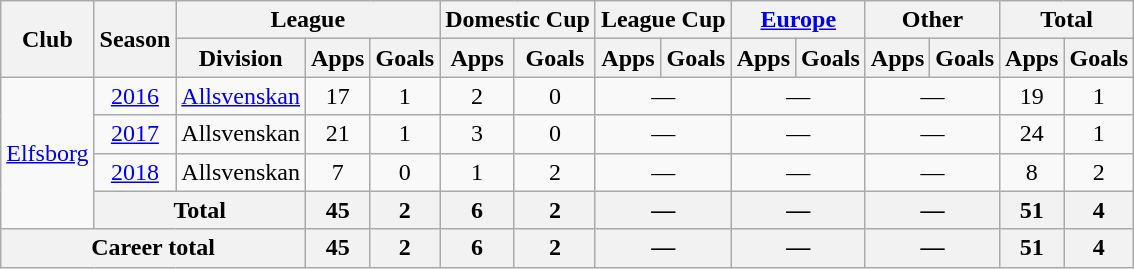<table class="wikitable" style="text-align: center;">
<tr>
<th rowspan="2">Club</th>
<th rowspan="2">Season</th>
<th colspan="3">League</th>
<th colspan="2">Domestic Cup</th>
<th colspan="2">League Cup</th>
<th colspan="2"><a href='#'>Europe</a></th>
<th colspan="2">Other</th>
<th colspan="2">Total</th>
</tr>
<tr>
<th>Division</th>
<th>Apps</th>
<th>Goals</th>
<th>Apps</th>
<th>Goals</th>
<th>Apps</th>
<th>Goals</th>
<th>Apps</th>
<th>Goals</th>
<th>Apps</th>
<th>Goals</th>
<th>Apps</th>
<th>Goals</th>
</tr>
<tr>
<td rowspan="4"><a href='#'>Elfsborg</a></td>
<td><a href='#'>2016</a></td>
<td><a href='#'>Allsvenskan</a></td>
<td>17</td>
<td>1</td>
<td>2</td>
<td>0</td>
<td colspan="2">—</td>
<td colspan="2">—</td>
<td colspan="2">—</td>
<td>19</td>
<td>1</td>
</tr>
<tr>
<td><a href='#'>2017</a></td>
<td>Allsvenskan</td>
<td>21</td>
<td>1</td>
<td>3</td>
<td>0</td>
<td colspan="2">—</td>
<td colspan="2">—</td>
<td colspan="2">—</td>
<td>24</td>
<td>1</td>
</tr>
<tr>
<td><a href='#'>2018</a></td>
<td>Allsvenskan</td>
<td>7</td>
<td>0</td>
<td>1</td>
<td>2</td>
<td colspan="2">—</td>
<td colspan="2">—</td>
<td colspan="2">—</td>
<td>8</td>
<td>2</td>
</tr>
<tr>
<th colspan="2">Total</th>
<th>45</th>
<th>2</th>
<th>6</th>
<th>2</th>
<th colspan="2">—</th>
<th colspan="2">—</th>
<th colspan="2">—</th>
<th>51</th>
<th>4</th>
</tr>
<tr>
<th colspan="3">Career total</th>
<th>45</th>
<th>2</th>
<th>6</th>
<th>2</th>
<th colspan="2">—</th>
<th colspan="2">—</th>
<th colspan="2">—</th>
<th>51</th>
<th>4</th>
</tr>
</table>
